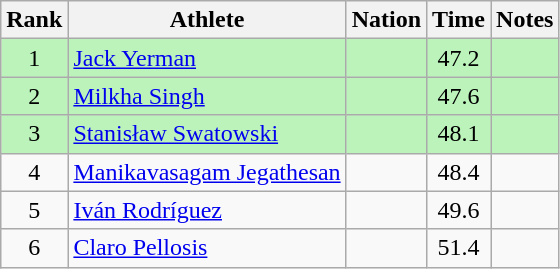<table class="wikitable sortable" style="text-align:center">
<tr>
<th>Rank</th>
<th>Athlete</th>
<th>Nation</th>
<th>Time</th>
<th>Notes</th>
</tr>
<tr bgcolor=bbf3bb>
<td>1</td>
<td align=left><a href='#'>Jack Yerman</a></td>
<td align=left></td>
<td>47.2</td>
<td></td>
</tr>
<tr align=center bgcolor=bbf3bb>
<td>2</td>
<td align=left><a href='#'>Milkha Singh</a></td>
<td align=left></td>
<td>47.6</td>
<td></td>
</tr>
<tr align=center bgcolor=bbf3bb>
<td>3</td>
<td align=left><a href='#'>Stanisław Swatowski</a></td>
<td align=left></td>
<td>48.1</td>
<td></td>
</tr>
<tr align=center>
<td>4</td>
<td align=left><a href='#'>Manikavasagam Jegathesan</a></td>
<td align=left></td>
<td>48.4</td>
<td></td>
</tr>
<tr align=center>
<td>5</td>
<td align=left><a href='#'>Iván Rodríguez</a></td>
<td align=left></td>
<td>49.6</td>
<td></td>
</tr>
<tr align=center>
<td>6</td>
<td align=left><a href='#'>Claro Pellosis</a></td>
<td align=left></td>
<td>51.4</td>
<td></td>
</tr>
</table>
